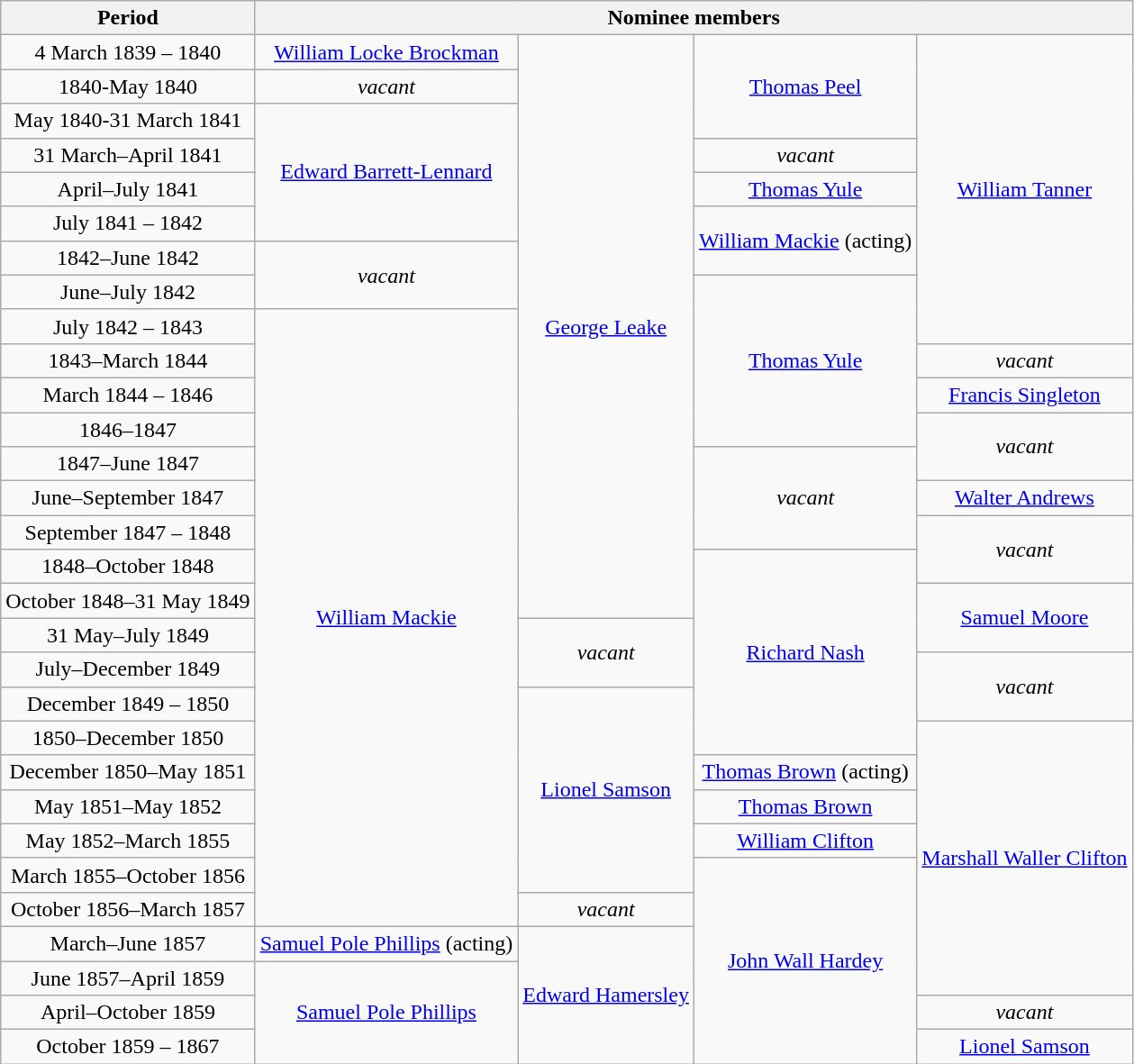<table class="wikitable" style="text-align:center">
<tr>
<th>Period</th>
<th colspan="4">Nominee members</th>
</tr>
<tr>
<td>4 March 1839 – 1840</td>
<td><a href='#'>William Locke Brockman</a><br></td>
<td rowspan="17"><a href='#'>George Leake</a></td>
<td rowspan="3"><a href='#'>Thomas Peel</a><br></td>
<td rowspan="9"><a href='#'>William Tanner</a><br></td>
</tr>
<tr>
<td>1840-May 1840</td>
<td><em>vacant</em></td>
</tr>
<tr>
<td>May 1840-31 March 1841</td>
<td rowspan="4"><a href='#'>Edward Barrett-Lennard</a></td>
</tr>
<tr>
<td>31 March–April 1841</td>
<td><em>vacant</em></td>
</tr>
<tr>
<td>April–July 1841</td>
<td><a href='#'>Thomas Yule</a></td>
</tr>
<tr>
<td>July 1841 – 1842</td>
<td rowspan="2"><a href='#'>William Mackie</a> (acting)<br></td>
</tr>
<tr>
<td>1842–June 1842</td>
<td rowspan="2"><em>vacant</em></td>
</tr>
<tr>
<td>June–July 1842</td>
<td rowspan="5"><a href='#'>Thomas Yule</a></td>
</tr>
<tr>
<td>July 1842 – 1843</td>
<td rowspan="18"><a href='#'>William Mackie</a><br></td>
</tr>
<tr>
<td>1843–March 1844</td>
<td><em>vacant</em></td>
</tr>
<tr>
<td>March 1844 – 1846</td>
<td><a href='#'>Francis Singleton</a></td>
</tr>
<tr>
<td>1846–1847</td>
<td rowspan="2"><em>vacant</em></td>
</tr>
<tr>
<td>1847–June 1847</td>
<td rowspan="3"><em>vacant</em></td>
</tr>
<tr>
<td>June–September 1847</td>
<td><a href='#'>Walter Andrews</a></td>
</tr>
<tr>
<td>September 1847 – 1848</td>
<td rowspan="2"><em>vacant</em></td>
</tr>
<tr>
<td>1848–October 1848</td>
<td rowspan="6"><a href='#'>Richard Nash</a></td>
</tr>
<tr>
<td>October 1848–31 May 1849</td>
<td rowspan="2"><a href='#'>Samuel Moore</a></td>
</tr>
<tr>
<td>31 May–July 1849</td>
<td rowspan="2"><em>vacant</em></td>
</tr>
<tr>
<td>July–December 1849</td>
<td rowspan="2"><em>vacant</em></td>
</tr>
<tr>
<td>December 1849 – 1850</td>
<td rowspan="6"><a href='#'>Lionel Samson</a><br></td>
</tr>
<tr>
<td>1850–December 1850</td>
<td rowspan="8"><a href='#'>Marshall Waller Clifton</a><br></td>
</tr>
<tr>
<td>December 1850–May 1851</td>
<td><a href='#'>Thomas Brown</a> (acting)</td>
</tr>
<tr>
<td>May 1851–May 1852</td>
<td><a href='#'>Thomas Brown</a></td>
</tr>
<tr>
<td>May 1852–March 1855</td>
<td><a href='#'>William Clifton</a></td>
</tr>
<tr>
<td>March 1855–October 1856</td>
<td rowspan="6"><a href='#'>John Wall Hardey</a></td>
</tr>
<tr>
<td>October 1856–March 1857</td>
<td><em>vacant</em></td>
</tr>
<tr>
<td>March–June 1857</td>
<td><a href='#'>Samuel Pole Phillips</a> (acting)</td>
<td rowspan="4"><a href='#'>Edward Hamersley</a></td>
</tr>
<tr>
<td>June 1857–April 1859</td>
<td rowspan="3"><a href='#'>Samuel Pole Phillips</a></td>
</tr>
<tr>
<td>April–October 1859</td>
<td><em>vacant</em></td>
</tr>
<tr>
<td>October 1859 – 1867</td>
<td><a href='#'>Lionel Samson</a><br></td>
</tr>
</table>
